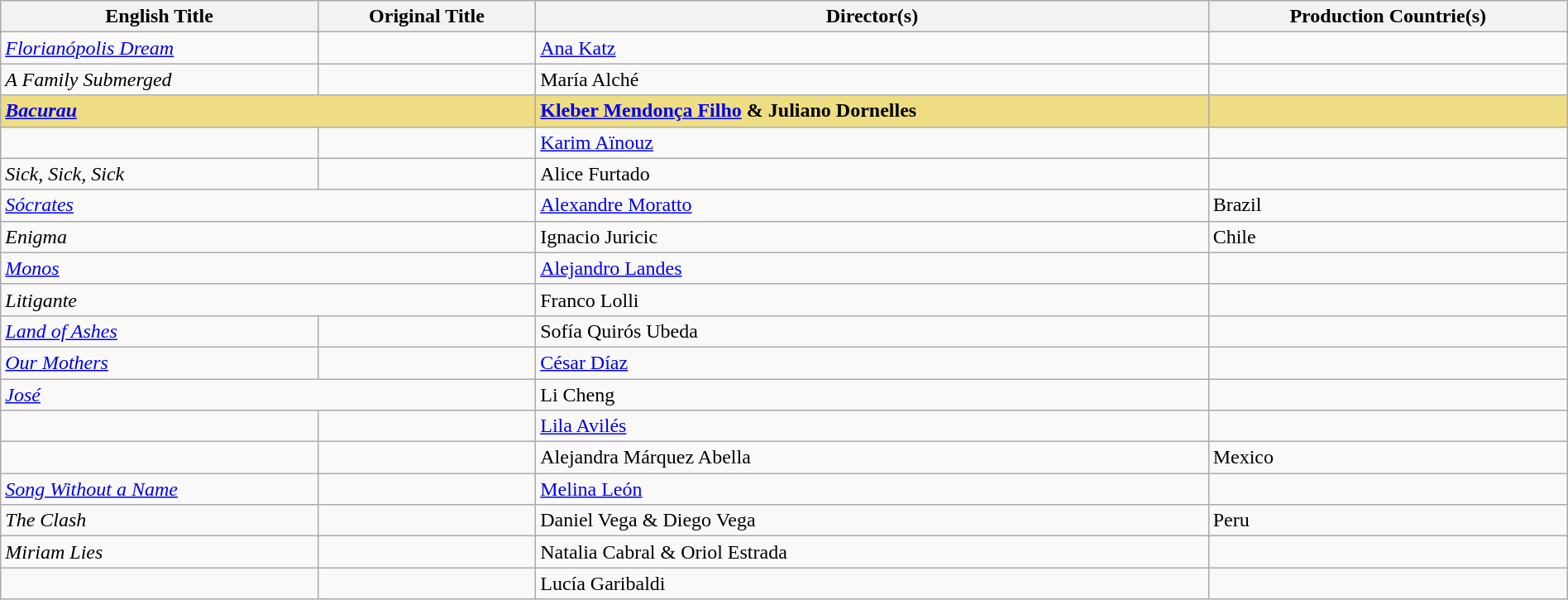<table class="sortable wikitable" style="width:100%; margin-bottom:4px" cellpadding="5">
<tr>
<th scope="col">English Title</th>
<th scope="col">Original Title</th>
<th scope="col">Director(s)</th>
<th scope="col">Production Countrie(s)</th>
</tr>
<tr>
<td><em><a href='#'>Florianópolis Dream</a></em></td>
<td></td>
<td><a href='#'>Ana Katz</a></td>
<td></td>
</tr>
<tr>
<td><em>A Family Submerged</em></td>
<td></td>
<td>María Alché</td>
<td></td>
</tr>
<tr style="background:#EEDD82">
<td colspan = "2"><strong><em><a href='#'>Bacurau</a></em></strong></td>
<td><strong><a href='#'>Kleber Mendonça Filho</a> & Juliano Dornelles</strong></td>
<td><strong></strong></td>
</tr>
<tr>
<td></td>
<td></td>
<td><a href='#'>Karim Aïnouz</a></td>
<td></td>
</tr>
<tr>
<td><em>Sick, Sick, Sick</em></td>
<td></td>
<td>Alice Furtado</td>
<td></td>
</tr>
<tr>
<td colspan = "2"><a href='#'><em>Sócrates</em></a></td>
<td><a href='#'>Alexandre Moratto</a></td>
<td>Brazil</td>
</tr>
<tr>
<td colspan = "2"><em>Enigma</em></td>
<td>Ignacio Juricic</td>
<td>Chile</td>
</tr>
<tr>
<td colspan = "2"><a href='#'><em>Monos</em></a></td>
<td><a href='#'>Alejandro Landes</a></td>
<td></td>
</tr>
<tr>
<td colspan = "2"><em>Litigante</em></td>
<td>Franco Lolli</td>
<td></td>
</tr>
<tr>
<td><em><a href='#'>Land of Ashes</a></em></td>
<td></td>
<td>Sofía Quirós Ubeda</td>
<td></td>
</tr>
<tr>
<td><em><a href='#'>Our Mothers</a></em></td>
<td></td>
<td><a href='#'>César Díaz</a></td>
<td></td>
</tr>
<tr>
<td colspan = "2"><a href='#'><em>José</em></a></td>
<td>Li Cheng</td>
<td></td>
</tr>
<tr>
<td></td>
<td></td>
<td><a href='#'>Lila Avilés</a></td>
<td></td>
</tr>
<tr>
<td></td>
<td></td>
<td>Alejandra Márquez Abella</td>
<td>Mexico</td>
</tr>
<tr>
<td><em><a href='#'>Song Without a Name</a></em></td>
<td></td>
<td><a href='#'>Melina León</a></td>
<td></td>
</tr>
<tr>
<td><em>The Clash</em></td>
<td></td>
<td>Daniel Vega & Diego Vega</td>
<td>Peru</td>
</tr>
<tr>
<td><em>Miriam Lies</em></td>
<td></td>
<td>Natalia Cabral & Oriol Estrada</td>
<td></td>
</tr>
<tr>
<td></td>
<td></td>
<td>Lucía Garibaldi</td>
<td></td>
</tr>
</table>
